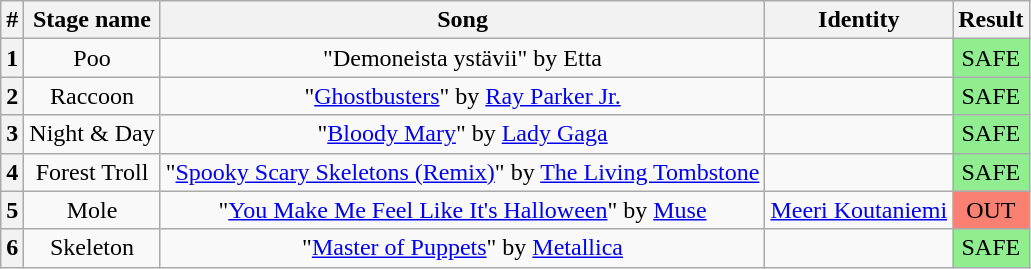<table class="wikitable plainrowheaders" style="text-align: center;">
<tr>
<th>#</th>
<th>Stage name</th>
<th>Song</th>
<th>Identity</th>
<th>Result</th>
</tr>
<tr>
<th>1</th>
<td>Poo</td>
<td>"Demoneista ystävii" by Etta</td>
<td></td>
<td bgcolor="lightgreen">SAFE</td>
</tr>
<tr>
<th>2</th>
<td>Raccoon</td>
<td>"<a href='#'>Ghostbusters</a>" by <a href='#'>Ray Parker Jr.</a></td>
<td></td>
<td bgcolor="lightgreen">SAFE</td>
</tr>
<tr>
<th>3</th>
<td>Night & Day</td>
<td>"<a href='#'>Bloody Mary</a>" by <a href='#'>Lady Gaga</a></td>
<td></td>
<td bgcolor="lightgreen">SAFE</td>
</tr>
<tr>
<th>4</th>
<td>Forest Troll</td>
<td>"<a href='#'>Spooky Scary Skeletons (Remix)</a>" by <a href='#'>The Living Tombstone</a></td>
<td></td>
<td bgcolor="lightgreen">SAFE</td>
</tr>
<tr>
<th>5</th>
<td>Mole</td>
<td>"<a href='#'>You Make Me Feel Like It's Halloween</a>" by <a href='#'>Muse</a></td>
<td><a href='#'>Meeri Koutaniemi</a></td>
<td bgcolor="salmon">OUT</td>
</tr>
<tr>
<th>6</th>
<td>Skeleton</td>
<td>"<a href='#'>Master of Puppets</a>" by <a href='#'>Metallica</a></td>
<td></td>
<td bgcolor="lightgreen">SAFE</td>
</tr>
</table>
